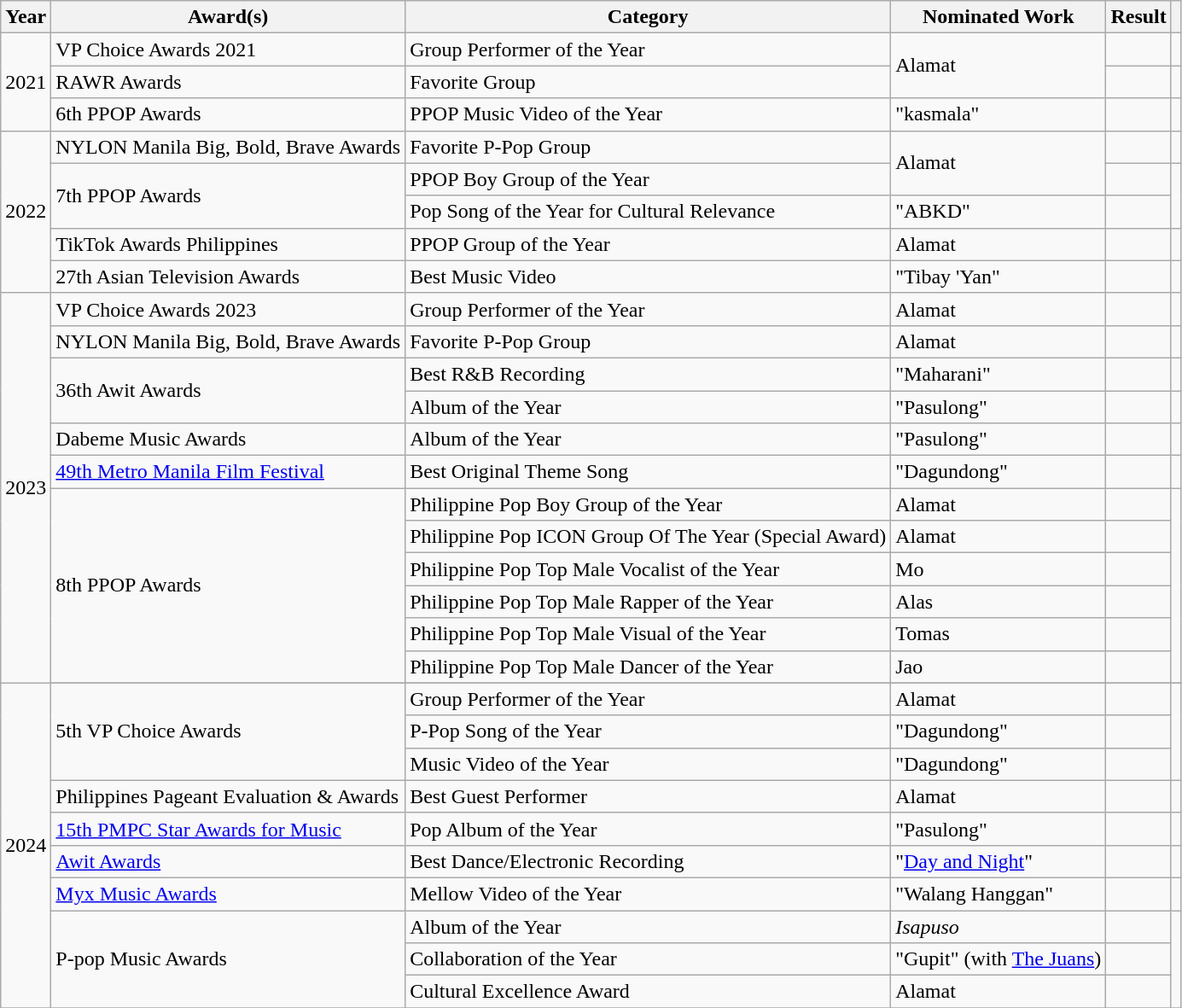<table class="wikitable">
<tr>
<th>Year</th>
<th>Award(s)</th>
<th>Category</th>
<th>Nominated Work</th>
<th>Result</th>
<th></th>
</tr>
<tr>
<td rowspan="3">2021</td>
<td>VP Choice Awards 2021</td>
<td>Group Performer of the Year</td>
<td rowspan="2">Alamat</td>
<td></td>
<td></td>
</tr>
<tr>
<td>RAWR Awards</td>
<td>Favorite Group</td>
<td></td>
<td></td>
</tr>
<tr>
<td>6th PPOP Awards</td>
<td>PPOP Music Video of the Year</td>
<td>"kasmala"</td>
<td></td>
<td></td>
</tr>
<tr>
<td rowspan="5">2022</td>
<td>NYLON Manila Big, Bold, Brave Awards</td>
<td>Favorite P-Pop Group</td>
<td rowspan="2">Alamat</td>
<td></td>
<td></td>
</tr>
<tr>
<td rowspan="2">7th PPOP Awards</td>
<td>PPOP Boy Group of the Year</td>
<td></td>
<td rowspan="2"></td>
</tr>
<tr>
<td>Pop Song of the Year for Cultural Relevance</td>
<td>"ABKD"</td>
<td></td>
</tr>
<tr>
<td>TikTok Awards Philippines</td>
<td>PPOP Group of the Year</td>
<td>Alamat</td>
<td></td>
<td></td>
</tr>
<tr>
<td>27th Asian Television Awards</td>
<td>Best Music Video</td>
<td>"Tibay 'Yan"</td>
<td></td>
<td></td>
</tr>
<tr>
<td rowspan="12">2023</td>
<td>VP Choice Awards 2023</td>
<td>Group Performer of the Year</td>
<td>Alamat</td>
<td></td>
<td></td>
</tr>
<tr>
<td>NYLON Manila Big, Bold, Brave Awards</td>
<td>Favorite P-Pop Group</td>
<td>Alamat</td>
<td></td>
<td></td>
</tr>
<tr>
<td rowspan="2">36th Awit Awards</td>
<td>Best R&B Recording</td>
<td>"Maharani"</td>
<td></td>
<td></td>
</tr>
<tr>
<td>Album of the Year</td>
<td>"Pasulong"</td>
<td></td>
<td></td>
</tr>
<tr>
<td>Dabeme Music Awards</td>
<td>Album of the Year</td>
<td>"Pasulong"</td>
<td></td>
<td></td>
</tr>
<tr>
<td><a href='#'>49th Metro Manila Film Festival</a></td>
<td>Best Original Theme Song</td>
<td>"Dagundong"<br></td>
<td></td>
<td></td>
</tr>
<tr>
<td rowspan="6">8th PPOP Awards</td>
<td>Philippine Pop Boy Group of the Year</td>
<td>Alamat</td>
<td></td>
<td rowspan="6"></td>
</tr>
<tr>
<td>Philippine Pop ICON Group Of The Year (Special Award)</td>
<td>Alamat</td>
<td></td>
</tr>
<tr>
<td>Philippine Pop Top Male Vocalist of the Year</td>
<td>Mo</td>
<td></td>
</tr>
<tr>
<td>Philippine Pop Top Male Rapper of the Year</td>
<td>Alas</td>
<td></td>
</tr>
<tr>
<td>Philippine Pop Top Male Visual of the Year</td>
<td>Tomas</td>
<td></td>
</tr>
<tr>
<td>Philippine Pop Top Male Dancer of the Year</td>
<td>Jao</td>
<td></td>
</tr>
<tr>
<td rowspan="11">2024</td>
</tr>
<tr>
<td rowspan="3">5th VP Choice Awards</td>
<td>Group Performer of the Year</td>
<td>Alamat</td>
<td></td>
<td rowspan="3"></td>
</tr>
<tr>
<td>P-Pop Song of the Year</td>
<td>"Dagundong"</td>
<td></td>
</tr>
<tr>
<td>Music Video of the Year</td>
<td>"Dagundong"</td>
<td></td>
</tr>
<tr>
<td>Philippines Pageant Evaluation & Awards</td>
<td>Best Guest Performer</td>
<td>Alamat</td>
<td></td>
<td></td>
</tr>
<tr>
<td><a href='#'>15th PMPC Star Awards for Music</a></td>
<td>Pop Album of the Year</td>
<td>"Pasulong"</td>
<td></td>
<td></td>
</tr>
<tr>
<td><a href='#'>Awit Awards</a></td>
<td>Best Dance/Electronic Recording</td>
<td>"<a href='#'>Day and Night</a>"</td>
<td></td>
<td></td>
</tr>
<tr>
<td><a href='#'>Myx Music Awards</a></td>
<td>Mellow Video of the Year</td>
<td>"Walang Hanggan"</td>
<td></td>
<td></td>
</tr>
<tr>
<td rowspan="3">P-pop Music Awards</td>
<td>Album of the Year</td>
<td><em>Isapuso</em></td>
<td></td>
<td rowspan="3"></td>
</tr>
<tr>
<td>Collaboration of the Year</td>
<td>"Gupit" (with <a href='#'>The Juans</a>)</td>
<td></td>
</tr>
<tr>
<td>Cultural Excellence Award</td>
<td>Alamat</td>
<td></td>
</tr>
<tr>
</tr>
</table>
